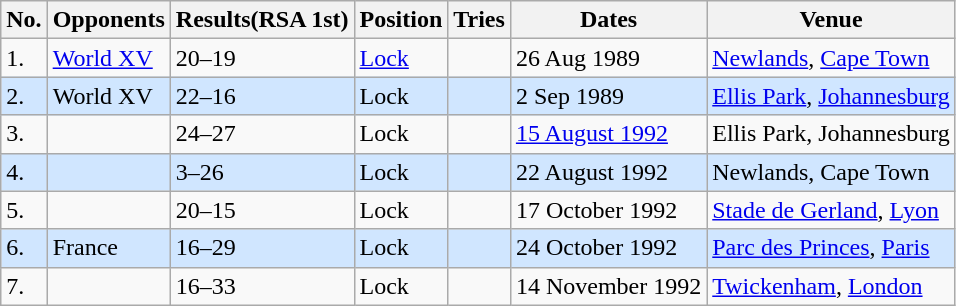<table class="wikitable">
<tr>
<th>No.</th>
<th>Opponents</th>
<th>Results(RSA 1st)</th>
<th>Position</th>
<th>Tries</th>
<th>Dates</th>
<th>Venue</th>
</tr>
<tr>
<td>1.</td>
<td><a href='#'>World XV</a></td>
<td>20–19</td>
<td><a href='#'>Lock</a></td>
<td></td>
<td>26 Aug 1989</td>
<td><a href='#'>Newlands</a>, <a href='#'>Cape Town</a></td>
</tr>
<tr style="background: #D0E6FF;">
<td>2.</td>
<td>World XV</td>
<td>22–16</td>
<td>Lock</td>
<td></td>
<td>2 Sep 1989</td>
<td><a href='#'>Ellis Park</a>, <a href='#'>Johannesburg</a></td>
</tr>
<tr>
<td>3.</td>
<td></td>
<td>24–27</td>
<td>Lock</td>
<td></td>
<td><a href='#'>15 August 1992</a></td>
<td>Ellis Park, Johannesburg</td>
</tr>
<tr style="background: #D0E6FF;">
<td>4.</td>
<td></td>
<td>3–26</td>
<td>Lock</td>
<td></td>
<td>22 August 1992</td>
<td>Newlands, Cape Town</td>
</tr>
<tr>
<td>5.</td>
<td></td>
<td>20–15</td>
<td>Lock</td>
<td></td>
<td>17 October 1992</td>
<td><a href='#'>Stade de Gerland</a>, <a href='#'>Lyon</a></td>
</tr>
<tr style="background: #D0E6FF;">
<td>6.</td>
<td> France</td>
<td>16–29</td>
<td>Lock</td>
<td></td>
<td>24 October 1992</td>
<td><a href='#'>Parc des Princes</a>, <a href='#'>Paris</a></td>
</tr>
<tr>
<td>7.</td>
<td></td>
<td>16–33</td>
<td>Lock</td>
<td></td>
<td>14 November 1992</td>
<td><a href='#'>Twickenham</a>, <a href='#'>London</a></td>
</tr>
</table>
